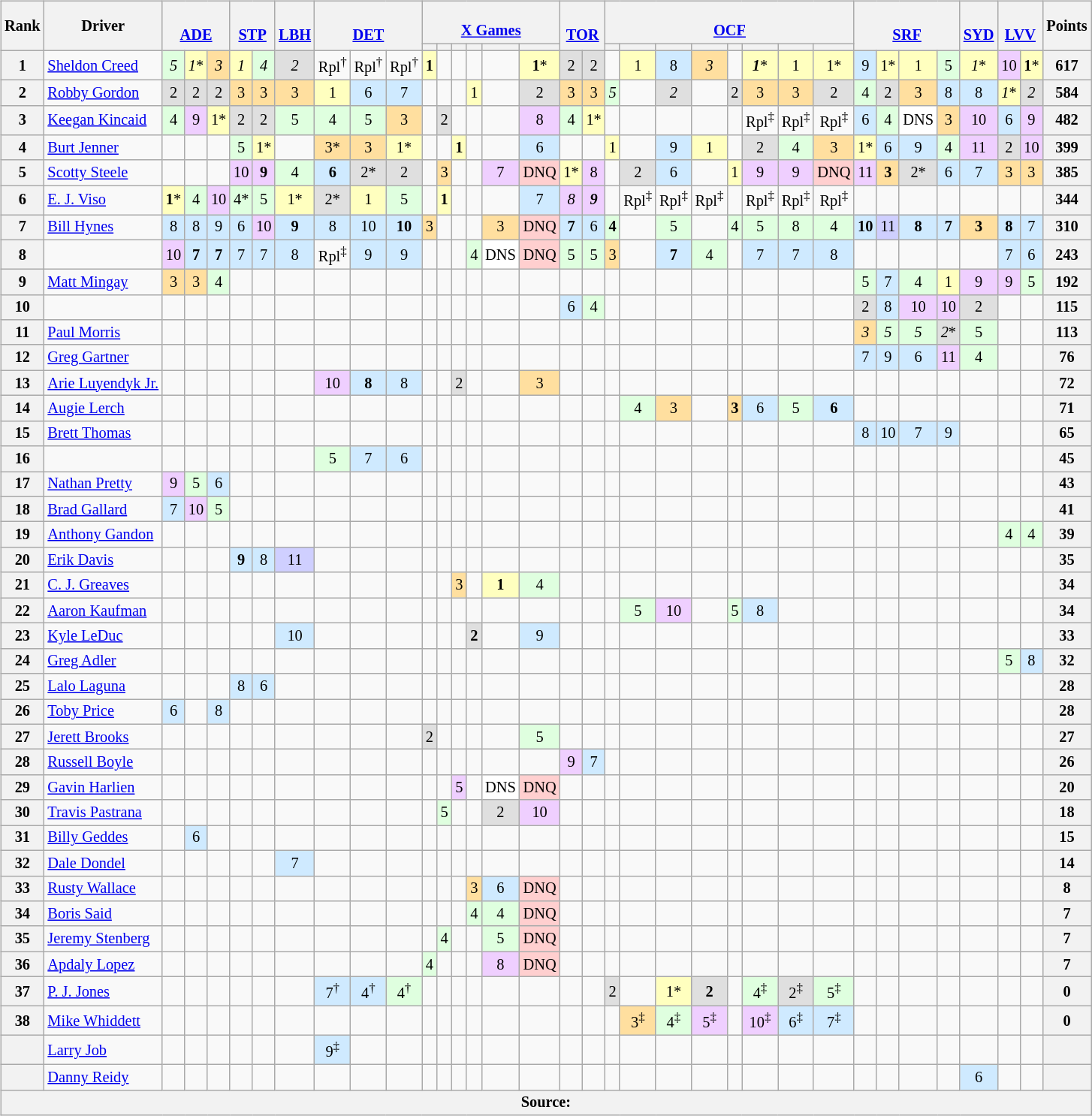<table>
<tr>
<td valign="top"><br><table class="wikitable" style="font-size: 85%; text-align: center">
<tr>
<th rowspan=2>Rank</th>
<th rowspan=2>Driver</th>
<th rowspan=2 colspan=3> <br> <a href='#'>ADE</a></th>
<th rowspan=2 colspan=2> <br> <a href='#'>STP</a></th>
<th rowspan=2> <br> <a href='#'>LBH</a></th>
<th rowspan=2 colspan=3> <br> <a href='#'>DET</a></th>
<th colspan=6> <br> <a href='#'>X Games</a></th>
<th rowspan=2 colspan=2> <br> <a href='#'>TOR</a></th>
<th colspan=8> <br> <a href='#'>OCF</a></th>
<th rowspan=2 colspan=4> <br> <a href='#'>SRF</a></th>
<th rowspan=2> <br> <a href='#'>SYD</a></th>
<th rowspan=2 colspan=2> <br> <a href='#'>LVV</a></th>
<th rowspan=2>Points</th>
</tr>
<tr>
<th></th>
<th></th>
<th></th>
<th></th>
<th></th>
<th></th>
<th></th>
<th></th>
<th></th>
<th></th>
<th></th>
<th></th>
<th></th>
<th></th>
</tr>
<tr>
<th>1</th>
<td style="text-align:left"> <a href='#'>Sheldon Creed</a></td>
<td style="background:#DFFFDF;"><em>5</em></td>
<td style="background:#FFFFBF;"><em>1</em>*</td>
<td style="background:#FFDF9F;"><em>3</em></td>
<td style="background:#FFFFBF;"><em>1</em></td>
<td style="background:#DFFFDF;"><em>4</em></td>
<td style="background:#DFDFDF;"><em>2</em></td>
<td>Rpl<sup>†</sup></td>
<td>Rpl<sup>†</sup></td>
<td>Rpl<sup>†</sup></td>
<td style="background:#FFFFBF;"><strong>1</strong></td>
<td></td>
<td></td>
<td></td>
<td></td>
<td style="background:#FFFFBF;"><strong>1</strong>*</td>
<td style="background:#DFDFDF;">2</td>
<td style="background:#DFDFDF;">2</td>
<td></td>
<td style="background:#FFFFBF;">1</td>
<td style="background:#CFEAFF;">8</td>
<td style="background:#FFDF9F;"><em>3</em></td>
<td></td>
<td style="background:#FFFFBF;"><strong><em>1</em></strong>*</td>
<td style="background:#FFFFBF;">1</td>
<td style="background:#FFFFBF;">1*</td>
<td style="background:#CFEAFF;">9</td>
<td style="background:#FFFFBF;">1*</td>
<td style="background:#FFFFBF;">1</td>
<td style="background:#DFFFDF;">5</td>
<td style="background:#FFFFBF;"><em>1</em>*</td>
<td style="background:#EFCFFF;">10</td>
<td style="background:#FFFFBF;"><strong>1</strong>*</td>
<th>617</th>
</tr>
<tr>
<th>2</th>
<td style="text-align:left"> <a href='#'>Robby Gordon</a></td>
<td style="background:#DFDFDF;">2</td>
<td style="background:#DFDFDF;">2</td>
<td style="background:#DFDFDF;">2</td>
<td style="background:#FFDF9F;">3</td>
<td style="background:#FFDF9F;">3</td>
<td style="background:#FFDF9F;">3</td>
<td style="background:#FFFFBF;">1</td>
<td style="background:#CFEAFF;">6</td>
<td style="background:#CFEAFF;">7</td>
<td></td>
<td></td>
<td></td>
<td style="background:#FFFFBF;">1</td>
<td></td>
<td style="background:#DFDFDF;">2</td>
<td style="background:#FFDF9F;">3</td>
<td style="background:#FFDF9F;">3</td>
<td style="background:#DFFFDF;"><em>5</em></td>
<td></td>
<td style="background:#DFDFDF;"><em>2</em></td>
<td></td>
<td style="background:#DFDFDF;">2</td>
<td style="background:#FFDF9F;">3</td>
<td style="background:#FFDF9F;">3</td>
<td style="background:#DFDFDF;">2</td>
<td style="background:#DFFFDF;">4</td>
<td style="background:#DFDFDF;">2</td>
<td style="background:#FFDF9F;">3</td>
<td style="background:#CFEAFF;">8</td>
<td style="background:#CFEAFF;">8</td>
<td style="background:#FFFFBF;"><em>1</em>*</td>
<td style="background:#DFDFDF;"><em>2</em></td>
<th>584</th>
</tr>
<tr>
<th>3</th>
<td style="text-align:left"> <a href='#'>Keegan Kincaid</a></td>
<td style="background:#DFFFDF;">4</td>
<td style="background:#EFCFFF;">9</td>
<td style="background:#FFFFBF;">1*</td>
<td style="background:#DFDFDF;">2</td>
<td style="background:#DFDFDF;">2</td>
<td style="background:#DFFFDF;">5</td>
<td style="background:#DFFFDF;">4</td>
<td style="background:#DFFFDF;">5</td>
<td style="background:#FFDF9F;">3</td>
<td></td>
<td style="background:#DFDFDF;">2</td>
<td></td>
<td></td>
<td></td>
<td style="background:#EFCFFF;">8</td>
<td style="background:#DFFFDF;">4</td>
<td style="background:#FFFFBF;">1*</td>
<td></td>
<td></td>
<td></td>
<td></td>
<td></td>
<td>Rpl<sup>‡</sup></td>
<td>Rpl<sup>‡</sup></td>
<td>Rpl<sup>‡</sup></td>
<td style="background:#CFEAFF;">6</td>
<td style="background:#DFFFDF;">4</td>
<td style="background:#FFFFFF;">DNS</td>
<td style="background:#FFDF9F;">3</td>
<td style="background:#EFCFFF;">10</td>
<td style="background:#CFEAFF;">6</td>
<td style="background:#EFCFFF;">9</td>
<th>482</th>
</tr>
<tr>
<th>4</th>
<td style="text-align:left"> <a href='#'>Burt Jenner</a></td>
<td></td>
<td></td>
<td></td>
<td style="background:#DFFFDF;">5</td>
<td style="background:#FFFFBF;">1*</td>
<td></td>
<td style="background:#FFDF9F;">3*</td>
<td style="background:#FFDF9F;">3</td>
<td style="background:#FFFFBF;">1*</td>
<td></td>
<td></td>
<td style="background:#FFFFBF;"><strong>1</strong></td>
<td></td>
<td></td>
<td style="background:#CFEAFF;">6</td>
<td></td>
<td></td>
<td style="background:#FFFFBF;">1</td>
<td></td>
<td style="background:#CFEAFF;">9</td>
<td style="background:#FFFFBF;">1</td>
<td></td>
<td style="background:#DFDFDF;">2</td>
<td style="background:#DFFFDF;">4</td>
<td style="background:#FFDF9F;">3</td>
<td style="background:#FFFFBF;">1*</td>
<td style="background:#CFEAFF;">6</td>
<td style="background:#CFEAFF;">9</td>
<td style="background:#DFFFDF;">4</td>
<td style="background:#EFCFFF;">11</td>
<td style="background:#DFDFDF;">2</td>
<td style="background:#EFCFFF;">10</td>
<th>399</th>
</tr>
<tr>
<th>5</th>
<td style="text-align:left"> <a href='#'>Scotty Steele</a></td>
<td></td>
<td></td>
<td></td>
<td style="background:#EFCFFF;">10</td>
<td style="background:#EFCFFF;"><strong>9</strong></td>
<td style="background:#DFFFDF;">4</td>
<td style="background:#CFEAFF;"><strong>6</strong></td>
<td style="background:#DFDFDF;">2*</td>
<td style="background:#DFDFDF;">2</td>
<td></td>
<td style="background:#FFDF9F;">3</td>
<td></td>
<td></td>
<td style="background:#EFCFFF;">7</td>
<td style="background:#FFCFCF;">DNQ</td>
<td style="background:#FFFFBF;">1*</td>
<td style="background:#EFCFFF;">8</td>
<td></td>
<td style="background:#DFDFDF;">2</td>
<td style="background:#CFEAFF;">6</td>
<td></td>
<td style="background:#FFFFBF;">1</td>
<td style="background:#EFCFFF;">9</td>
<td style="background:#EFCFFF;">9</td>
<td style="background:#FFCFCF;">DNQ</td>
<td style="background:#EFCFFF;">11</td>
<td style="background:#FFDF9F;"><strong>3</strong></td>
<td style="background:#DFDFDF;">2*</td>
<td style="background:#CFEAFF;">6</td>
<td style="background:#CFEAFF;">7</td>
<td style="background:#FFDF9F;">3</td>
<td style="background:#FFDF9F;">3</td>
<th>385</th>
</tr>
<tr>
<th>6</th>
<td style="text-align:left"> <a href='#'>E. J. Viso</a></td>
<td style="background:#FFFFBF;"><strong>1</strong>*</td>
<td style="background:#DFFFDF;">4</td>
<td style="background:#EFCFFF;">10</td>
<td style="background:#DFFFDF;">4*</td>
<td style="background:#DFFFDF;">5</td>
<td style="background:#FFFFBF;">1*</td>
<td style="background:#DFDFDF;">2*</td>
<td style="background:#FFFFBF;">1</td>
<td style="background:#DFFFDF;">5</td>
<td></td>
<td style="background:#FFFFBF;"><strong>1</strong></td>
<td></td>
<td></td>
<td></td>
<td style="background:#CFEAFF;">7</td>
<td style="background:#EFCFFF;"><em>8</em></td>
<td style="background:#EFCFFF;"><strong><em>9</em></strong></td>
<td></td>
<td>Rpl<sup>‡</sup></td>
<td>Rpl<sup>‡</sup></td>
<td>Rpl<sup>‡</sup></td>
<td></td>
<td>Rpl<sup>‡</sup></td>
<td>Rpl<sup>‡</sup></td>
<td>Rpl<sup>‡</sup></td>
<td></td>
<td></td>
<td></td>
<td></td>
<td></td>
<td></td>
<td></td>
<th>344</th>
</tr>
<tr>
<th>7</th>
<td style="text-align:left"> <a href='#'>Bill Hynes</a></td>
<td style="background:#CFEAFF;">8</td>
<td style="background:#CFEAFF;">8</td>
<td style="background:#CFEAFF;">9</td>
<td style="background:#CFEAFF;">6</td>
<td style="background:#EFCFFF;">10</td>
<td style="background:#CFEAFF;"><strong>9</strong></td>
<td style="background:#CFEAFF;">8</td>
<td style="background:#CFEAFF;">10</td>
<td style="background:#CFEAFF;"><strong>10</strong></td>
<td style="background:#FFDF9F;">3</td>
<td></td>
<td></td>
<td></td>
<td style="background:#FFDF9F;">3</td>
<td style="background:#FFCFCF;">DNQ</td>
<td style="background:#CFEAFF;"><strong>7</strong></td>
<td style="background:#CFEAFF;">6</td>
<td style="background:#DFFFDF;"><strong>4</strong></td>
<td></td>
<td style="background:#DFFFDF;">5</td>
<td></td>
<td style="background:#DFFFDF;">4</td>
<td style="background:#DFFFDF;">5</td>
<td style="background:#DFFFDF;">8</td>
<td style="background:#DFFFDF;">4</td>
<td style="background:#CFEAFF;"><strong>10</strong></td>
<td style="background:#CFCFFF;">11</td>
<td style="background:#CFEAFF;"><strong>8</strong></td>
<td style="background:#CFEAFF;"><strong>7</strong></td>
<td style="background:#FFDF9F;"><strong>3</strong></td>
<td style="background:#CFEAFF;"><strong>8</strong></td>
<td style="background:#CFEAFF;">7</td>
<th>310</th>
</tr>
<tr>
<th>8</th>
<td style="text-align:left"></td>
<td style="background:#EFCFFF;">10</td>
<td style="background:#CFEAFF;"><strong>7</strong></td>
<td style="background:#CFEAFF;"><strong>7</strong></td>
<td style="background:#CFEAFF;">7</td>
<td style="background:#CFEAFF;">7</td>
<td style="background:#CFEAFF;">8</td>
<td>Rpl<sup>‡</sup></td>
<td style="background:#CFEAFF;">9</td>
<td style="background:#CFEAFF;">9</td>
<td></td>
<td></td>
<td></td>
<td style="background:#DFFFDF;">4</td>
<td style="background:#FFFFFF;">DNS</td>
<td style="background:#FFCFCF;">DNQ</td>
<td style="background:#DFFFDF;">5</td>
<td style="background:#DFFFDF;">5</td>
<td style="background:#FFDF9F;">3</td>
<td></td>
<td style="background:#CFEAFF;"><strong>7</strong></td>
<td style="background:#DFFFDF;">4</td>
<td></td>
<td style="background:#CFEAFF;">7</td>
<td style="background:#CFEAFF;">7</td>
<td style="background:#CFEAFF;">8</td>
<td></td>
<td></td>
<td></td>
<td></td>
<td></td>
<td style="background:#CFEAFF;">7</td>
<td style="background:#CFEAFF;">6</td>
<th>243</th>
</tr>
<tr>
<th>9</th>
<td style="text-align:left"> <a href='#'>Matt Mingay</a></td>
<td style="background:#FFDF9F;">3</td>
<td style="background:#FFDF9F;">3</td>
<td style="background:#DFFFDF;">4</td>
<td></td>
<td></td>
<td></td>
<td></td>
<td></td>
<td></td>
<td></td>
<td></td>
<td></td>
<td></td>
<td></td>
<td></td>
<td></td>
<td></td>
<td></td>
<td></td>
<td></td>
<td></td>
<td></td>
<td></td>
<td></td>
<td></td>
<td style="background:#DFFFDF;">5</td>
<td style="background:#CFEAFF;">7</td>
<td style="background:#DFFFDF;">4</td>
<td style="background:#FFFFBF;">1</td>
<td style="background:#EFCFFF;">9</td>
<td style="background:#EFCFFF;">9</td>
<td style="background:#DFFFDF;">5</td>
<th>192</th>
</tr>
<tr>
<th>10</th>
<td style="text-align:left"></td>
<td></td>
<td></td>
<td></td>
<td></td>
<td></td>
<td></td>
<td></td>
<td></td>
<td></td>
<td></td>
<td></td>
<td></td>
<td></td>
<td></td>
<td></td>
<td style="background:#CFEAFF;">6</td>
<td style="background:#DFFFDF;">4</td>
<td></td>
<td></td>
<td></td>
<td></td>
<td></td>
<td></td>
<td></td>
<td></td>
<td style="background:#DFDFDF;">2</td>
<td style="background:#CFEAFF;">8</td>
<td style="background:#EFCFFF;">10</td>
<td style="background:#EFCFFF;">10</td>
<td style="background:#DFDFDF;">2</td>
<td></td>
<td></td>
<th>115</th>
</tr>
<tr>
<th>11</th>
<td style="text-align:left"> <a href='#'>Paul Morris</a></td>
<td></td>
<td></td>
<td></td>
<td></td>
<td></td>
<td></td>
<td></td>
<td></td>
<td></td>
<td></td>
<td></td>
<td></td>
<td></td>
<td></td>
<td></td>
<td></td>
<td></td>
<td></td>
<td></td>
<td></td>
<td></td>
<td></td>
<td></td>
<td></td>
<td></td>
<td style="background:#FFDF9F;"><em>3</em></td>
<td style="background:#DFFFDF;"><em>5</em></td>
<td style="background:#DFFFDF;"><em>5</em></td>
<td style="background:#DFDFDF;"><em>2</em>*</td>
<td style="background:#DFFFDF;">5</td>
<td></td>
<td></td>
<th>113</th>
</tr>
<tr>
<th>12</th>
<td style="text-align:left"> <a href='#'>Greg Gartner</a></td>
<td></td>
<td></td>
<td></td>
<td></td>
<td></td>
<td></td>
<td></td>
<td></td>
<td></td>
<td></td>
<td></td>
<td></td>
<td></td>
<td></td>
<td></td>
<td></td>
<td></td>
<td></td>
<td></td>
<td></td>
<td></td>
<td></td>
<td></td>
<td></td>
<td></td>
<td style="background:#CFEAFF;">7</td>
<td style="background:#CFEAFF;">9</td>
<td style="background:#CFEAFF;">6</td>
<td style="background:#EFCFFF;">11</td>
<td style="background:#DFFFDF;">4</td>
<td></td>
<td></td>
<th>76</th>
</tr>
<tr>
<th>13</th>
<td style="text-align:left"> <a href='#'>Arie Luyendyk Jr.</a></td>
<td></td>
<td></td>
<td></td>
<td></td>
<td></td>
<td></td>
<td style="background:#EFCFFF;">10</td>
<td style="background:#CFEAFF;"><strong>8</strong></td>
<td style="background:#CFEAFF;">8</td>
<td></td>
<td></td>
<td style="background:#DFDFDF;">2</td>
<td></td>
<td></td>
<td style="background:#FFDF9F;">3</td>
<td></td>
<td></td>
<td></td>
<td></td>
<td></td>
<td></td>
<td></td>
<td></td>
<td></td>
<td></td>
<td></td>
<td></td>
<td></td>
<td></td>
<td></td>
<td></td>
<td></td>
<th>72</th>
</tr>
<tr>
<th>14</th>
<td style="text-align:left"> <a href='#'>Augie Lerch</a></td>
<td></td>
<td></td>
<td></td>
<td></td>
<td></td>
<td></td>
<td></td>
<td></td>
<td></td>
<td></td>
<td></td>
<td></td>
<td></td>
<td></td>
<td></td>
<td></td>
<td></td>
<td></td>
<td style="background:#DFFFDF;">4</td>
<td style="background:#FFDF9F;">3</td>
<td></td>
<td style="background:#FFDF9F;"><strong>3</strong></td>
<td style="background:#CFEAFF;">6</td>
<td style="background:#DFFFDF;">5</td>
<td style="background:#CFEAFF;"><strong>6</strong></td>
<td></td>
<td></td>
<td></td>
<td></td>
<td></td>
<td></td>
<td></td>
<th>71</th>
</tr>
<tr>
<th>15</th>
<td style="text-align:left"> <a href='#'>Brett Thomas</a></td>
<td></td>
<td></td>
<td></td>
<td></td>
<td></td>
<td></td>
<td></td>
<td></td>
<td></td>
<td></td>
<td></td>
<td></td>
<td></td>
<td></td>
<td></td>
<td></td>
<td></td>
<td></td>
<td></td>
<td></td>
<td></td>
<td></td>
<td></td>
<td></td>
<td></td>
<td style="background:#CFEAFF;">8</td>
<td style="background:#CFEAFF;">10</td>
<td style="background:#CFEAFF;">7</td>
<td style="background:#CFEAFF;">9</td>
<td></td>
<td></td>
<td></td>
<th>65</th>
</tr>
<tr>
<th>16</th>
<td style="text-align:left"></td>
<td></td>
<td></td>
<td></td>
<td></td>
<td></td>
<td></td>
<td style="background:#DFFFDF;">5</td>
<td style="background:#CFEAFF;">7</td>
<td style="background:#CFEAFF;">6</td>
<td></td>
<td></td>
<td></td>
<td></td>
<td></td>
<td></td>
<td></td>
<td></td>
<td></td>
<td></td>
<td></td>
<td></td>
<td></td>
<td></td>
<td></td>
<td></td>
<td></td>
<td></td>
<td></td>
<td></td>
<td></td>
<td></td>
<td></td>
<th>45</th>
</tr>
<tr>
<th>17</th>
<td style="text-align:left"> <a href='#'>Nathan Pretty</a></td>
<td style="background:#EFCFFF;">9</td>
<td style="background:#DFFFDF;">5</td>
<td style="background:#CFEAFF;">6</td>
<td></td>
<td></td>
<td></td>
<td></td>
<td></td>
<td></td>
<td></td>
<td></td>
<td></td>
<td></td>
<td></td>
<td></td>
<td></td>
<td></td>
<td></td>
<td></td>
<td></td>
<td></td>
<td></td>
<td></td>
<td></td>
<td></td>
<td></td>
<td></td>
<td></td>
<td></td>
<td></td>
<td></td>
<td></td>
<th>43</th>
</tr>
<tr>
<th>18</th>
<td style="text-align:left"> <a href='#'>Brad Gallard</a></td>
<td style="background:#CFEAFF;">7</td>
<td style="background:#EFCFFF;">10</td>
<td style="background:#DFFFDF;">5</td>
<td></td>
<td></td>
<td></td>
<td></td>
<td></td>
<td></td>
<td></td>
<td></td>
<td></td>
<td></td>
<td></td>
<td></td>
<td></td>
<td></td>
<td></td>
<td></td>
<td></td>
<td></td>
<td></td>
<td></td>
<td></td>
<td></td>
<td></td>
<td></td>
<td></td>
<td></td>
<td></td>
<td></td>
<td></td>
<th>41</th>
</tr>
<tr>
<th>19</th>
<td style="text-align:left"> <a href='#'>Anthony Gandon</a></td>
<td></td>
<td></td>
<td></td>
<td></td>
<td></td>
<td></td>
<td></td>
<td></td>
<td></td>
<td></td>
<td></td>
<td></td>
<td></td>
<td></td>
<td></td>
<td></td>
<td></td>
<td></td>
<td></td>
<td></td>
<td></td>
<td></td>
<td></td>
<td></td>
<td></td>
<td></td>
<td></td>
<td></td>
<td></td>
<td></td>
<td style="background:#DFFFDF;">4</td>
<td style="background:#DFFFDF;">4</td>
<th>39</th>
</tr>
<tr>
<th>20</th>
<td style="text-align:left"> <a href='#'>Erik Davis</a></td>
<td></td>
<td></td>
<td></td>
<td style="background:#CFEAFF;"><strong>9</strong></td>
<td style="background:#CFEAFF;">8</td>
<td style="background:#CFCFFF;">11</td>
<td></td>
<td></td>
<td></td>
<td></td>
<td></td>
<td></td>
<td></td>
<td></td>
<td></td>
<td></td>
<td></td>
<td></td>
<td></td>
<td></td>
<td></td>
<td></td>
<td></td>
<td></td>
<td></td>
<td></td>
<td></td>
<td></td>
<td></td>
<td></td>
<td></td>
<td></td>
<th>35</th>
</tr>
<tr>
<th>21</th>
<td style="text-align:left"> <a href='#'>C. J. Greaves</a></td>
<td></td>
<td></td>
<td></td>
<td></td>
<td></td>
<td></td>
<td></td>
<td></td>
<td></td>
<td></td>
<td></td>
<td style="background:#FFDF9F;">3</td>
<td></td>
<td style="background:#FFFFBF;"><strong>1</strong></td>
<td style="background:#DFFFDF;">4</td>
<td></td>
<td></td>
<td></td>
<td></td>
<td></td>
<td></td>
<td></td>
<td></td>
<td></td>
<td></td>
<td></td>
<td></td>
<td></td>
<td></td>
<td></td>
<td></td>
<td></td>
<th>34</th>
</tr>
<tr>
<th>22</th>
<td style="text-align:left"> <a href='#'>Aaron Kaufman</a></td>
<td></td>
<td></td>
<td></td>
<td></td>
<td></td>
<td></td>
<td></td>
<td></td>
<td></td>
<td></td>
<td></td>
<td></td>
<td></td>
<td></td>
<td></td>
<td></td>
<td></td>
<td></td>
<td style="background:#DFFFDF;">5</td>
<td style="background:#EFCFFF;">10</td>
<td></td>
<td style="background:#DFFFDF;">5</td>
<td style="background:#CFEAFF;">8</td>
<td></td>
<td></td>
<td></td>
<td></td>
<td></td>
<td></td>
<td></td>
<td></td>
<td></td>
<th>34</th>
</tr>
<tr>
<th>23</th>
<td style="text-align:left"> <a href='#'>Kyle LeDuc</a></td>
<td></td>
<td></td>
<td></td>
<td></td>
<td></td>
<td style="background:#CFEAFF;">10</td>
<td></td>
<td></td>
<td></td>
<td></td>
<td></td>
<td></td>
<td style="background:#DFDFDF;"><strong>2</strong></td>
<td></td>
<td style="background:#CFEAFF;">9</td>
<td></td>
<td></td>
<td></td>
<td></td>
<td></td>
<td></td>
<td></td>
<td></td>
<td></td>
<td></td>
<td></td>
<td></td>
<td></td>
<td></td>
<td></td>
<td></td>
<td></td>
<th>33</th>
</tr>
<tr>
<th>24</th>
<td style="text-align:left"> <a href='#'>Greg Adler</a></td>
<td></td>
<td></td>
<td></td>
<td></td>
<td style="background:#;"></td>
<td></td>
<td></td>
<td></td>
<td></td>
<td></td>
<td></td>
<td></td>
<td></td>
<td></td>
<td></td>
<td></td>
<td></td>
<td></td>
<td></td>
<td></td>
<td></td>
<td></td>
<td></td>
<td></td>
<td></td>
<td></td>
<td></td>
<td></td>
<td></td>
<td></td>
<td style="background:#DFFFDF;">5</td>
<td style="background:#CFEAFF;">8</td>
<th>32</th>
</tr>
<tr>
<th>25</th>
<td style="text-align:left"> <a href='#'>Lalo Laguna</a></td>
<td></td>
<td></td>
<td></td>
<td style="background:#CFEAFF;">8</td>
<td style="background:#CFEAFF;">6</td>
<td></td>
<td></td>
<td></td>
<td></td>
<td></td>
<td></td>
<td></td>
<td></td>
<td></td>
<td></td>
<td></td>
<td></td>
<td></td>
<td></td>
<td></td>
<td></td>
<td></td>
<td></td>
<td></td>
<td></td>
<td></td>
<td></td>
<td></td>
<td></td>
<td></td>
<td></td>
<td></td>
<th>28</th>
</tr>
<tr>
<th>26</th>
<td style="text-align:left"> <a href='#'>Toby Price</a></td>
<td style="background:#CFEAFF;">6</td>
<td></td>
<td style="background:#CFEAFF;">8</td>
<td></td>
<td></td>
<td></td>
<td></td>
<td></td>
<td></td>
<td></td>
<td></td>
<td></td>
<td></td>
<td></td>
<td></td>
<td></td>
<td></td>
<td></td>
<td></td>
<td></td>
<td></td>
<td></td>
<td></td>
<td></td>
<td></td>
<td></td>
<td></td>
<td></td>
<td></td>
<td></td>
<td></td>
<td></td>
<th>28</th>
</tr>
<tr>
<th>27</th>
<td style="text-align:left"> <a href='#'>Jerett Brooks</a></td>
<td></td>
<td></td>
<td></td>
<td></td>
<td></td>
<td></td>
<td></td>
<td></td>
<td></td>
<td style="background:#DFDFDF;">2</td>
<td></td>
<td></td>
<td></td>
<td></td>
<td style="background:#DFFFDF;">5</td>
<td></td>
<td></td>
<td></td>
<td></td>
<td></td>
<td></td>
<td></td>
<td></td>
<td></td>
<td></td>
<td></td>
<td></td>
<td></td>
<td></td>
<td></td>
<td></td>
<td></td>
<th>27</th>
</tr>
<tr>
<th>28</th>
<td style="text-align:left"> <a href='#'>Russell Boyle</a></td>
<td></td>
<td></td>
<td></td>
<td></td>
<td></td>
<td></td>
<td></td>
<td></td>
<td></td>
<td></td>
<td></td>
<td></td>
<td></td>
<td></td>
<td></td>
<td style="background:#EFCFFF;">9</td>
<td style="background:#CFEAFF;">7</td>
<td></td>
<td></td>
<td></td>
<td></td>
<td></td>
<td></td>
<td></td>
<td></td>
<td></td>
<td></td>
<td></td>
<td></td>
<td></td>
<td></td>
<td></td>
<th>26</th>
</tr>
<tr>
<th>29</th>
<td style="text-align:left"> <a href='#'>Gavin Harlien</a></td>
<td></td>
<td></td>
<td></td>
<td></td>
<td></td>
<td></td>
<td></td>
<td></td>
<td></td>
<td></td>
<td></td>
<td style="background:#EFCFFF;">5</td>
<td></td>
<td style="background:#FFFFFF;">DNS</td>
<td style="background:#FFCFCF;">DNQ</td>
<td></td>
<td></td>
<td></td>
<td></td>
<td></td>
<td></td>
<td></td>
<td></td>
<td></td>
<td></td>
<td></td>
<td></td>
<td></td>
<td></td>
<td></td>
<td></td>
<td></td>
<th>20</th>
</tr>
<tr>
<th>30</th>
<td style="text-align:left"> <a href='#'>Travis Pastrana</a></td>
<td></td>
<td></td>
<td></td>
<td></td>
<td></td>
<td></td>
<td></td>
<td></td>
<td></td>
<td></td>
<td style="background:#DFFFDF;">5</td>
<td></td>
<td></td>
<td style="background:#DFDFDF;">2</td>
<td style="background:#EFCFFF;">10</td>
<td></td>
<td></td>
<td></td>
<td></td>
<td></td>
<td></td>
<td></td>
<td></td>
<td></td>
<td></td>
<td></td>
<td></td>
<td></td>
<td></td>
<td></td>
<td></td>
<td></td>
<th>18</th>
</tr>
<tr>
<th>31</th>
<td style="text-align:left"> <a href='#'>Billy Geddes</a></td>
<td></td>
<td style="background:#CFEAFF;">6</td>
<td></td>
<td></td>
<td></td>
<td></td>
<td></td>
<td></td>
<td></td>
<td></td>
<td></td>
<td></td>
<td></td>
<td></td>
<td></td>
<td></td>
<td></td>
<td></td>
<td></td>
<td></td>
<td></td>
<td></td>
<td></td>
<td></td>
<td></td>
<td></td>
<td></td>
<td></td>
<td></td>
<td></td>
<td></td>
<td></td>
<th>15</th>
</tr>
<tr>
<th>32</th>
<td style="text-align:left"> <a href='#'>Dale Dondel</a></td>
<td></td>
<td></td>
<td></td>
<td></td>
<td></td>
<td style="background:#CFEAFF;">7</td>
<td></td>
<td></td>
<td></td>
<td></td>
<td></td>
<td></td>
<td></td>
<td></td>
<td></td>
<td></td>
<td></td>
<td></td>
<td></td>
<td></td>
<td></td>
<td></td>
<td></td>
<td></td>
<td></td>
<td></td>
<td></td>
<td></td>
<td></td>
<td></td>
<td></td>
<td></td>
<th>14</th>
</tr>
<tr>
<th>33</th>
<td style="text-align:left"> <a href='#'>Rusty Wallace</a></td>
<td></td>
<td></td>
<td></td>
<td></td>
<td></td>
<td></td>
<td></td>
<td></td>
<td></td>
<td></td>
<td></td>
<td></td>
<td style="background:#FFDF9F;">3</td>
<td style="background:#CFEAFF;">6</td>
<td style="background:#FFCFCF;">DNQ</td>
<td></td>
<td></td>
<td></td>
<td></td>
<td></td>
<td></td>
<td></td>
<td></td>
<td></td>
<td></td>
<td></td>
<td></td>
<td></td>
<td></td>
<td></td>
<td></td>
<td></td>
<th>8</th>
</tr>
<tr>
<th>34</th>
<td style="text-align:left"> <a href='#'>Boris Said</a></td>
<td></td>
<td></td>
<td></td>
<td></td>
<td></td>
<td></td>
<td></td>
<td></td>
<td></td>
<td></td>
<td></td>
<td></td>
<td style="background:#DFFFDF;">4</td>
<td style="background:#DFFFDF;">4</td>
<td style="background:#FFCFCF;">DNQ</td>
<td></td>
<td></td>
<td></td>
<td></td>
<td></td>
<td></td>
<td></td>
<td></td>
<td></td>
<td></td>
<td></td>
<td></td>
<td></td>
<td></td>
<td></td>
<td></td>
<td></td>
<th>7</th>
</tr>
<tr>
<th>35</th>
<td style="text-align:left"> <a href='#'>Jeremy Stenberg</a></td>
<td></td>
<td></td>
<td></td>
<td></td>
<td></td>
<td></td>
<td></td>
<td></td>
<td></td>
<td></td>
<td style="background:#DFFFDF;">4</td>
<td></td>
<td></td>
<td style="background:#DFFFDF;">5</td>
<td style="background:#FFCFCF;">DNQ</td>
<td></td>
<td></td>
<td></td>
<td></td>
<td></td>
<td></td>
<td></td>
<td></td>
<td></td>
<td></td>
<td></td>
<td></td>
<td></td>
<td></td>
<td></td>
<td></td>
<td></td>
<th>7</th>
</tr>
<tr>
<th>36</th>
<td style="text-align:left"> <a href='#'>Apdaly Lopez</a></td>
<td></td>
<td></td>
<td></td>
<td></td>
<td></td>
<td></td>
<td></td>
<td></td>
<td></td>
<td style="background:#DFFFDF;">4</td>
<td></td>
<td></td>
<td></td>
<td style="background:#EFCFFF;">8</td>
<td style="background:#FFCFCF;">DNQ</td>
<td></td>
<td></td>
<td></td>
<td></td>
<td></td>
<td></td>
<td></td>
<td></td>
<td></td>
<td></td>
<td></td>
<td></td>
<td></td>
<td></td>
<td></td>
<td></td>
<td></td>
<th>7</th>
</tr>
<tr>
<th>37</th>
<td style="text-align:left"> <a href='#'>P. J. Jones</a></td>
<td></td>
<td></td>
<td></td>
<td></td>
<td></td>
<td></td>
<td style="background:#CFEAFF;">7<sup>†</sup></td>
<td style="background:#CFEAFF;">4<sup>†</sup></td>
<td style="background:#DFFFDF;">4<sup>†</sup></td>
<td></td>
<td></td>
<td></td>
<td></td>
<td></td>
<td></td>
<td></td>
<td></td>
<td style="background:#DFDFDF;">2</td>
<td></td>
<td style="background:#FFFFBF;">1*</td>
<td style="background:#DFDFDF;"><strong>2</strong></td>
<td></td>
<td style="background:#DFFFDF;">4<sup>‡</sup></td>
<td style="background:#DFDFDF;">2<sup>‡</sup></td>
<td style="background:#DFFFDF;">5<sup>‡</sup></td>
<td></td>
<td></td>
<td></td>
<td></td>
<td></td>
<td></td>
<td></td>
<th>0</th>
</tr>
<tr>
<th>38</th>
<td style="text-align:left"> <a href='#'>Mike Whiddett</a></td>
<td></td>
<td></td>
<td></td>
<td></td>
<td></td>
<td></td>
<td></td>
<td></td>
<td></td>
<td></td>
<td></td>
<td></td>
<td></td>
<td></td>
<td></td>
<td></td>
<td></td>
<td></td>
<td style="background:#FFDF9F;">3<sup>‡</sup></td>
<td style="background:#DFFFDF;">4<sup>‡</sup></td>
<td style="background:#EFCFFF;">5<sup>‡</sup></td>
<td></td>
<td style="background:#EFCFFF;">10<sup>‡</sup></td>
<td style="background:#CFEAFF;">6<sup>‡</sup></td>
<td style="background:#CFEAFF;">7<sup>‡</sup></td>
<td></td>
<td></td>
<td></td>
<td></td>
<td></td>
<td></td>
<td></td>
<th>0</th>
</tr>
<tr>
<th></th>
<td style="text-align:left"> <a href='#'>Larry Job</a></td>
<td></td>
<td></td>
<td></td>
<td></td>
<td></td>
<td></td>
<td style="background:#CFEAFF;">9<sup>‡</sup></td>
<td></td>
<td></td>
<td></td>
<td></td>
<td></td>
<td></td>
<td></td>
<td></td>
<td></td>
<td></td>
<td></td>
<td></td>
<td></td>
<td></td>
<td></td>
<td></td>
<td></td>
<td></td>
<td></td>
<td></td>
<td></td>
<td></td>
<td></td>
<td></td>
<td></td>
<th></th>
</tr>
<tr>
<th></th>
<td style="text-align:left"> <a href='#'>Danny Reidy</a></td>
<td></td>
<td></td>
<td></td>
<td></td>
<td></td>
<td></td>
<td></td>
<td></td>
<td></td>
<td></td>
<td></td>
<td></td>
<td></td>
<td></td>
<td></td>
<td></td>
<td></td>
<td></td>
<td></td>
<td></td>
<td></td>
<td></td>
<td></td>
<td></td>
<td></td>
<td></td>
<td></td>
<td></td>
<td></td>
<td style="background:#CFEAFF;">6</td>
<td></td>
<td></td>
<th></th>
</tr>
<tr>
<th colspan=40>Source:</th>
</tr>
</table>
</td>
<td valign="top"><br></td>
</tr>
</table>
